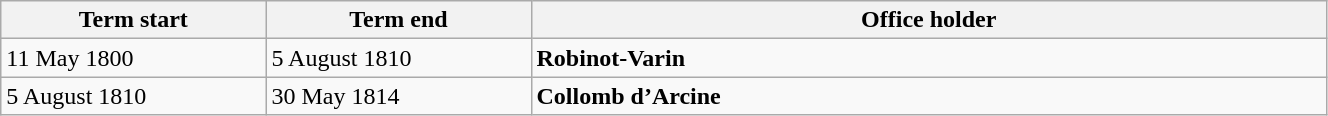<table class="wikitable" style="width: 70%;">
<tr>
<th align="left" style="width: 20%;">Term start</th>
<th align="left" style="width: 20%;">Term end</th>
<th align="left">Office holder</th>
</tr>
<tr valign="top">
<td>11 May 1800</td>
<td>5 August 1810</td>
<td><strong>Robinot-Varin</strong></td>
</tr>
<tr valign="top">
<td>5 August 1810</td>
<td>30 May 1814</td>
<td><strong>Collomb d’Arcine</strong></td>
</tr>
</table>
